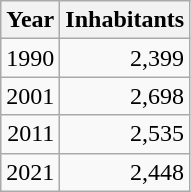<table cellspacing="0" cellpadding="0">
<tr>
<td valign="top"><br><table class="wikitable sortable zebra hintergrundfarbe5">
<tr>
<th>Year</th>
<th>Inhabitants</th>
</tr>
<tr align="right">
<td>1990</td>
<td>2,399</td>
</tr>
<tr align="right">
<td>2001</td>
<td>2,698</td>
</tr>
<tr align="right">
<td>2011</td>
<td>2,535</td>
</tr>
<tr align="right">
<td>2021</td>
<td>2,448</td>
</tr>
</table>
</td>
</tr>
</table>
